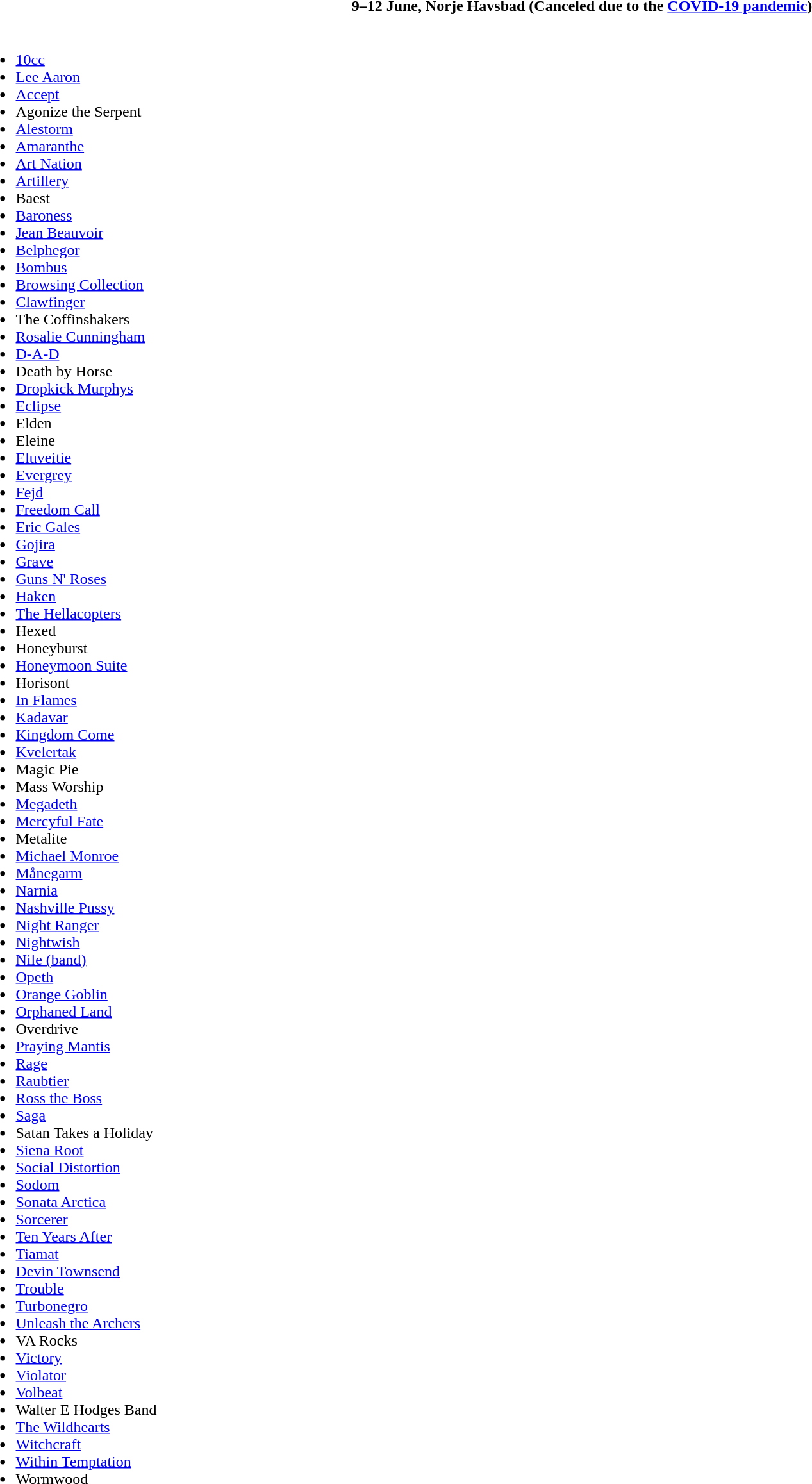<table class="toccolours collapsible expanded" style="width:100%;">
<tr>
<th>9–12 June, Norje Havsbad (Canceled due to the <a href='#'>COVID-19 pandemic</a>)</th>
</tr>
<tr>
<td><br><ul><li><a href='#'>10cc</a></li><li><a href='#'>Lee Aaron</a></li><li><a href='#'>Accept</a></li><li>Agonize the Serpent</li><li><a href='#'>Alestorm</a></li><li><a href='#'>Amaranthe</a></li><li><a href='#'>Art Nation</a></li><li><a href='#'>Artillery</a></li><li>Baest</li><li><a href='#'>Baroness</a></li><li><a href='#'>Jean Beauvoir</a></li><li><a href='#'>Belphegor</a></li><li><a href='#'>Bombus</a></li><li><a href='#'>Browsing Collection</a></li><li><a href='#'>Clawfinger</a></li><li>The Coffinshakers</li><li><a href='#'>Rosalie Cunningham</a></li><li><a href='#'>D-A-D</a></li><li>Death by Horse</li><li><a href='#'>Dropkick Murphys</a></li><li><a href='#'>Eclipse</a></li><li>Elden</li><li>Eleine</li><li><a href='#'>Eluveitie</a></li><li><a href='#'>Evergrey</a></li><li><a href='#'>Fejd</a></li><li><a href='#'>Freedom Call</a></li><li><a href='#'>Eric Gales</a></li><li><a href='#'>Gojira</a></li><li><a href='#'>Grave</a></li><li><a href='#'>Guns N' Roses</a></li><li><a href='#'>Haken</a></li><li><a href='#'>The Hellacopters</a></li><li>Hexed</li><li>Honeyburst</li><li><a href='#'>Honeymoon Suite</a></li><li>Horisont</li><li><a href='#'>In Flames</a></li><li><a href='#'>Kadavar</a></li><li><a href='#'>Kingdom Come</a></li><li><a href='#'>Kvelertak</a></li><li>Magic Pie</li><li>Mass Worship</li><li><a href='#'>Megadeth</a></li><li><a href='#'>Mercyful Fate</a></li><li>Metalite</li><li><a href='#'>Michael Monroe</a></li><li><a href='#'>Månegarm</a></li><li><a href='#'>Narnia</a></li><li><a href='#'>Nashville Pussy</a></li><li><a href='#'>Night Ranger</a></li><li><a href='#'>Nightwish</a></li><li><a href='#'>Nile (band)</a></li><li><a href='#'>Opeth</a></li><li><a href='#'>Orange Goblin</a></li><li><a href='#'>Orphaned Land</a></li><li>Overdrive</li><li><a href='#'>Praying Mantis</a></li><li><a href='#'>Rage</a></li><li><a href='#'>Raubtier</a></li><li><a href='#'>Ross the Boss</a></li><li><a href='#'>Saga</a></li><li>Satan Takes a Holiday</li><li><a href='#'>Siena Root</a></li><li><a href='#'>Social Distortion</a></li><li><a href='#'>Sodom</a></li><li><a href='#'>Sonata Arctica</a></li><li><a href='#'>Sorcerer</a></li><li><a href='#'>Ten Years After</a></li><li><a href='#'>Tiamat</a></li><li><a href='#'>Devin Townsend</a></li><li><a href='#'>Trouble</a></li><li><a href='#'>Turbonegro</a></li><li><a href='#'>Unleash the Archers</a></li><li>VA Rocks</li><li><a href='#'>Victory</a></li><li><a href='#'>Violator</a></li><li><a href='#'>Volbeat</a></li><li>Walter E Hodges Band</li><li><a href='#'>The Wildhearts</a></li><li><a href='#'>Witchcraft</a></li><li><a href='#'>Within Temptation</a></li><li>Wormwood</li></ul></td>
</tr>
</table>
